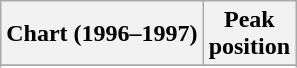<table class="wikitable sortable">
<tr>
<th align="left">Chart (1996–1997)</th>
<th align="center">Peak<br>position</th>
</tr>
<tr>
</tr>
<tr>
</tr>
<tr>
</tr>
</table>
